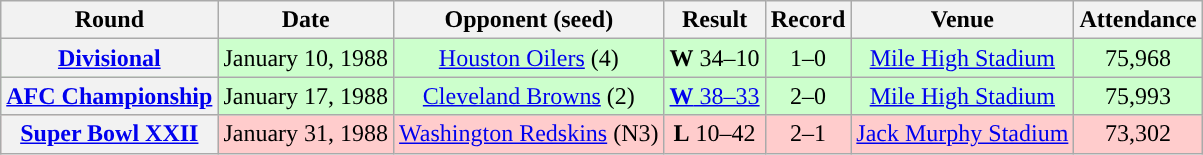<table class="wikitable" style="text-align:center">
<tr>
<th>Round</th>
<th>Date</th>
<th>Opponent (seed)</th>
<th>Result</th>
<th>Record</th>
<th>Venue</th>
<th>Attendance</th>
</tr>
<tr style="background:#cfc">
<th><a href='#'>Divisional</a></th>
<td>January 10, 1988</td>
<td><a href='#'>Houston Oilers</a> (4)</td>
<td><strong>W</strong> 34–10</td>
<td>1–0</td>
<td><a href='#'>Mile High Stadium</a></td>
<td>75,968</td>
</tr>
<tr style="background:#cfc">
<th><a href='#'>AFC Championship</a></th>
<td>January 17, 1988</td>
<td><a href='#'>Cleveland Browns</a> (2)</td>
<td><a href='#'><strong>W</strong> 38–33</a></td>
<td>2–0</td>
<td><a href='#'>Mile High Stadium</a></td>
<td>75,993</td>
</tr>
<tr style="background:#fcc">
<th><a href='#'>Super Bowl XXII</a></th>
<td>January 31, 1988</td>
<td><a href='#'>Washington Redskins</a> (N3)</td>
<td><strong>L</strong> 10–42</td>
<td>2–1</td>
<td><a href='#'>Jack Murphy Stadium</a></td>
<td>73,302</td>
</tr>
</table>
